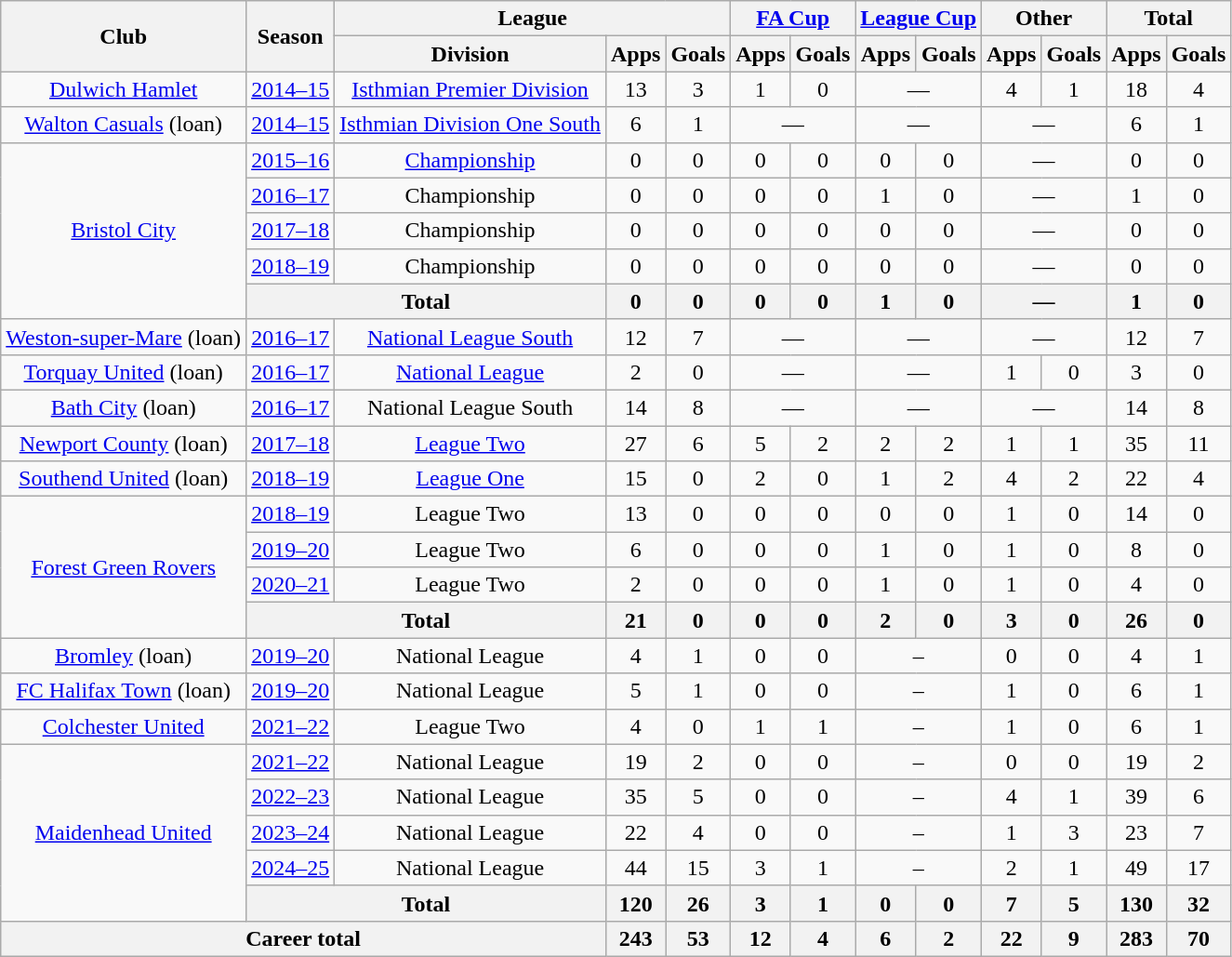<table class="wikitable" style="text-align: center;">
<tr>
<th rowspan="2">Club</th>
<th rowspan="2">Season</th>
<th colspan="3">League</th>
<th colspan="2"><a href='#'>FA Cup</a></th>
<th colspan="2"><a href='#'>League Cup</a></th>
<th colspan="2">Other</th>
<th colspan="2">Total</th>
</tr>
<tr>
<th>Division</th>
<th>Apps</th>
<th>Goals</th>
<th>Apps</th>
<th>Goals</th>
<th>Apps</th>
<th>Goals</th>
<th>Apps</th>
<th>Goals</th>
<th>Apps</th>
<th>Goals</th>
</tr>
<tr>
<td><a href='#'>Dulwich Hamlet</a></td>
<td><a href='#'>2014–15</a></td>
<td><a href='#'>Isthmian Premier Division</a></td>
<td>13</td>
<td>3</td>
<td>1</td>
<td>0</td>
<td colspan="2">—</td>
<td>4</td>
<td>1</td>
<td>18</td>
<td>4</td>
</tr>
<tr>
<td><a href='#'>Walton Casuals</a> (loan)</td>
<td><a href='#'>2014–15</a></td>
<td><a href='#'>Isthmian Division One South</a></td>
<td>6</td>
<td>1</td>
<td colspan="2">—</td>
<td colspan="2">—</td>
<td colspan="2">—</td>
<td>6</td>
<td>1</td>
</tr>
<tr>
<td rowspan="5"><a href='#'>Bristol City</a></td>
<td><a href='#'>2015–16</a></td>
<td><a href='#'>Championship</a></td>
<td>0</td>
<td>0</td>
<td>0</td>
<td>0</td>
<td>0</td>
<td>0</td>
<td colspan="2">—</td>
<td>0</td>
<td>0</td>
</tr>
<tr>
<td><a href='#'>2016–17</a></td>
<td>Championship</td>
<td>0</td>
<td>0</td>
<td>0</td>
<td>0</td>
<td>1</td>
<td>0</td>
<td colspan="2">—</td>
<td>1</td>
<td>0</td>
</tr>
<tr>
<td><a href='#'>2017–18</a></td>
<td>Championship</td>
<td>0</td>
<td>0</td>
<td>0</td>
<td>0</td>
<td>0</td>
<td>0</td>
<td colspan="2">—</td>
<td>0</td>
<td>0</td>
</tr>
<tr>
<td><a href='#'>2018–19</a></td>
<td>Championship</td>
<td>0</td>
<td>0</td>
<td>0</td>
<td>0</td>
<td>0</td>
<td>0</td>
<td colspan="2">—</td>
<td>0</td>
<td>0</td>
</tr>
<tr>
<th colspan="2">Total</th>
<th>0</th>
<th>0</th>
<th>0</th>
<th>0</th>
<th>1</th>
<th>0</th>
<th colspan="2">—</th>
<th>1</th>
<th>0</th>
</tr>
<tr>
<td><a href='#'>Weston-super-Mare</a> (loan)</td>
<td><a href='#'>2016–17</a></td>
<td><a href='#'>National League South</a></td>
<td>12</td>
<td>7</td>
<td colspan="2">—</td>
<td colspan="2">—</td>
<td colspan="2">—</td>
<td>12</td>
<td>7</td>
</tr>
<tr>
<td><a href='#'>Torquay United</a> (loan)</td>
<td><a href='#'>2016–17</a></td>
<td><a href='#'>National League</a></td>
<td>2</td>
<td>0</td>
<td colspan="2">—</td>
<td colspan="2">—</td>
<td>1</td>
<td>0</td>
<td>3</td>
<td>0</td>
</tr>
<tr>
<td><a href='#'>Bath City</a> (loan)</td>
<td><a href='#'>2016–17</a></td>
<td>National League South</td>
<td>14</td>
<td>8</td>
<td colspan="2">—</td>
<td colspan="2">—</td>
<td colspan="2">—</td>
<td>14</td>
<td>8</td>
</tr>
<tr>
<td><a href='#'>Newport County</a> (loan)</td>
<td><a href='#'>2017–18</a></td>
<td><a href='#'>League Two</a></td>
<td>27</td>
<td>6</td>
<td>5</td>
<td>2</td>
<td>2</td>
<td>2</td>
<td>1</td>
<td>1</td>
<td>35</td>
<td>11</td>
</tr>
<tr>
<td><a href='#'>Southend United</a> (loan)</td>
<td><a href='#'>2018–19</a></td>
<td><a href='#'>League One</a></td>
<td>15</td>
<td>0</td>
<td>2</td>
<td>0</td>
<td>1</td>
<td>2</td>
<td>4</td>
<td>2</td>
<td>22</td>
<td>4</td>
</tr>
<tr>
<td rowspan="4"><a href='#'>Forest Green Rovers</a></td>
<td><a href='#'>2018–19</a></td>
<td>League Two</td>
<td>13</td>
<td>0</td>
<td>0</td>
<td>0</td>
<td>0</td>
<td>0</td>
<td>1</td>
<td>0</td>
<td>14</td>
<td>0</td>
</tr>
<tr>
<td><a href='#'>2019–20</a></td>
<td>League Two</td>
<td>6</td>
<td>0</td>
<td>0</td>
<td>0</td>
<td>1</td>
<td>0</td>
<td>1</td>
<td>0</td>
<td>8</td>
<td>0</td>
</tr>
<tr>
<td><a href='#'>2020–21</a></td>
<td>League Two</td>
<td>2</td>
<td>0</td>
<td>0</td>
<td>0</td>
<td>1</td>
<td>0</td>
<td>1</td>
<td>0</td>
<td>4</td>
<td>0</td>
</tr>
<tr>
<th colspan="2">Total</th>
<th>21</th>
<th>0</th>
<th>0</th>
<th>0</th>
<th>2</th>
<th>0</th>
<th>3</th>
<th>0</th>
<th>26</th>
<th>0</th>
</tr>
<tr>
<td><a href='#'>Bromley</a> (loan)</td>
<td><a href='#'>2019–20</a></td>
<td>National League</td>
<td>4</td>
<td>1</td>
<td>0</td>
<td>0</td>
<td colspan="2">–</td>
<td>0</td>
<td>0</td>
<td>4</td>
<td>1</td>
</tr>
<tr>
<td><a href='#'>FC Halifax Town</a> (loan)</td>
<td><a href='#'>2019–20</a></td>
<td>National League</td>
<td>5</td>
<td>1</td>
<td>0</td>
<td>0</td>
<td colspan="2">–</td>
<td>1</td>
<td>0</td>
<td>6</td>
<td>1</td>
</tr>
<tr>
<td><a href='#'>Colchester United</a></td>
<td><a href='#'>2021–22</a></td>
<td>League Two</td>
<td>4</td>
<td>0</td>
<td>1</td>
<td>1</td>
<td colspan="2">–</td>
<td>1</td>
<td>0</td>
<td>6</td>
<td>1</td>
</tr>
<tr>
<td rowspan="5"><a href='#'>Maidenhead United</a></td>
<td><a href='#'>2021–22</a></td>
<td>National League</td>
<td>19</td>
<td>2</td>
<td>0</td>
<td>0</td>
<td colspan="2">–</td>
<td>0</td>
<td>0</td>
<td>19</td>
<td>2</td>
</tr>
<tr>
<td><a href='#'>2022–23</a></td>
<td>National League</td>
<td>35</td>
<td>5</td>
<td>0</td>
<td>0</td>
<td colspan="2">–</td>
<td>4</td>
<td>1</td>
<td>39</td>
<td>6</td>
</tr>
<tr>
<td><a href='#'>2023–24</a></td>
<td>National League</td>
<td>22</td>
<td>4</td>
<td>0</td>
<td>0</td>
<td colspan="2">–</td>
<td>1</td>
<td>3</td>
<td>23</td>
<td>7</td>
</tr>
<tr>
<td><a href='#'>2024–25</a></td>
<td>National League</td>
<td>44</td>
<td>15</td>
<td>3</td>
<td>1</td>
<td colspan="2">–</td>
<td>2</td>
<td>1</td>
<td>49</td>
<td>17</td>
</tr>
<tr>
<th colspan="2">Total</th>
<th>120</th>
<th>26</th>
<th>3</th>
<th>1</th>
<th>0</th>
<th>0</th>
<th>7</th>
<th>5</th>
<th>130</th>
<th>32</th>
</tr>
<tr>
<th colspan="3">Career total</th>
<th>243</th>
<th>53</th>
<th>12</th>
<th>4</th>
<th>6</th>
<th>2</th>
<th>22</th>
<th>9</th>
<th>283</th>
<th>70</th>
</tr>
</table>
